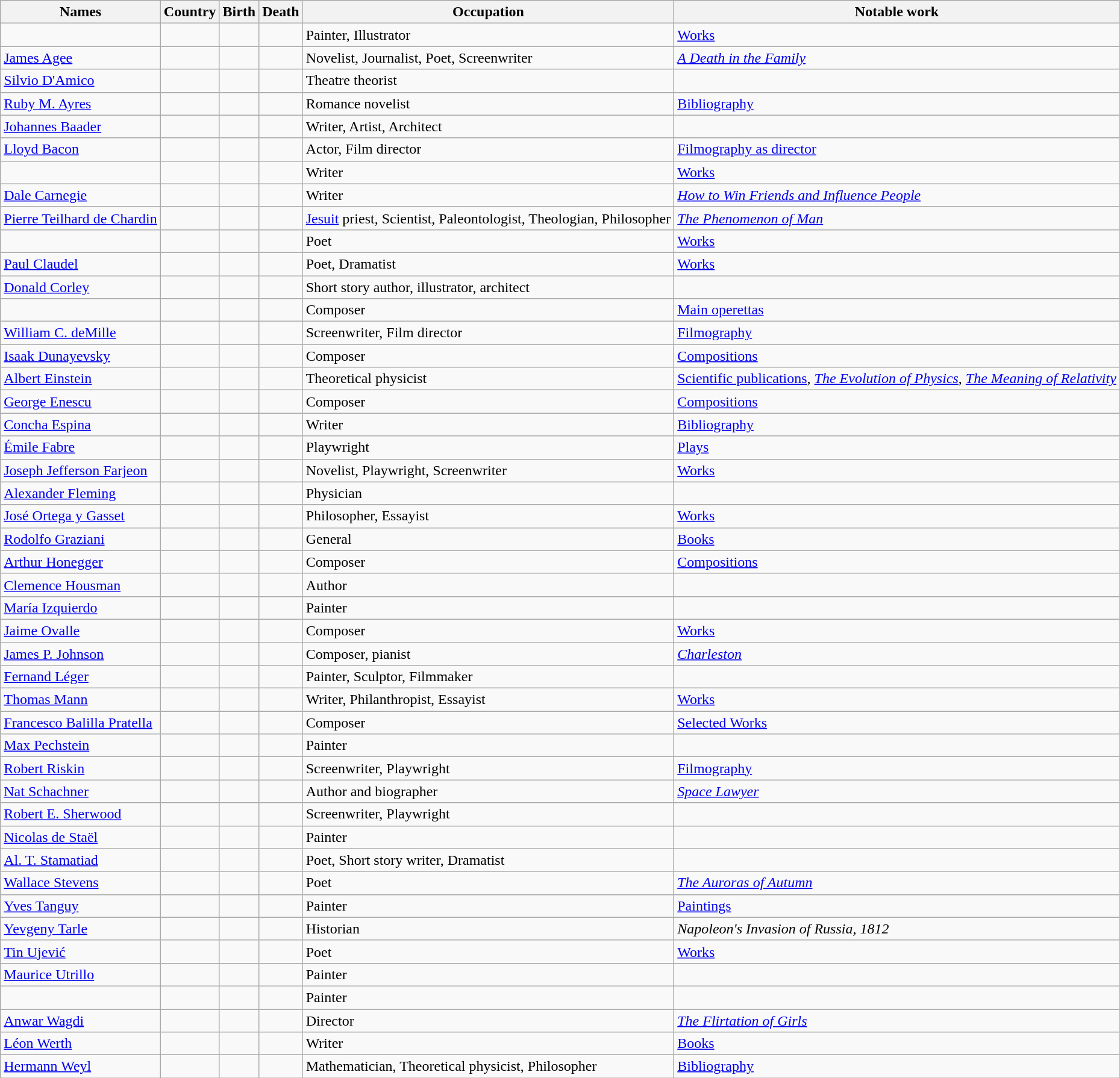<table class="wikitable sortable" border="1" style="border-spacing:0; style="width:100%;">
<tr>
<th>Names</th>
<th>Country</th>
<th>Birth</th>
<th>Death</th>
<th>Occupation</th>
<th>Notable work</th>
</tr>
<tr>
<td></td>
<td></td>
<td></td>
<td></td>
<td>Painter, Illustrator</td>
<td><a href='#'>Works</a></td>
</tr>
<tr>
<td><a href='#'>James Agee</a></td>
<td></td>
<td></td>
<td></td>
<td>Novelist, Journalist, Poet, Screenwriter</td>
<td><em><a href='#'>A Death in the Family</a></em></td>
</tr>
<tr>
<td><a href='#'>Silvio D'Amico</a></td>
<td></td>
<td></td>
<td></td>
<td>Theatre theorist</td>
<td></td>
</tr>
<tr>
<td><a href='#'>Ruby M. Ayres</a></td>
<td></td>
<td></td>
<td></td>
<td>Romance novelist</td>
<td><a href='#'>Bibliography</a></td>
</tr>
<tr>
<td><a href='#'>Johannes Baader</a></td>
<td></td>
<td></td>
<td></td>
<td>Writer, Artist, Architect</td>
<td></td>
</tr>
<tr>
<td><a href='#'>Lloyd Bacon</a></td>
<td></td>
<td></td>
<td></td>
<td>Actor, Film director</td>
<td><a href='#'>Filmography as director</a></td>
</tr>
<tr>
<td></td>
<td></td>
<td></td>
<td></td>
<td>Writer</td>
<td><a href='#'>Works</a></td>
</tr>
<tr>
<td><a href='#'>Dale Carnegie</a></td>
<td></td>
<td></td>
<td></td>
<td>Writer</td>
<td><em><a href='#'>How to Win Friends and Influence People</a></em></td>
</tr>
<tr>
<td><a href='#'>Pierre Teilhard de Chardin</a></td>
<td></td>
<td></td>
<td></td>
<td><a href='#'>Jesuit</a> priest, Scientist, Paleontologist, Theologian, Philosopher</td>
<td><em><a href='#'>The Phenomenon of Man</a></em></td>
</tr>
<tr>
<td></td>
<td></td>
<td></td>
<td></td>
<td>Poet</td>
<td><a href='#'>Works</a></td>
</tr>
<tr>
<td><a href='#'>Paul Claudel</a></td>
<td></td>
<td></td>
<td></td>
<td>Poet, Dramatist</td>
<td><a href='#'>Works</a></td>
</tr>
<tr>
<td><a href='#'>Donald Corley</a></td>
<td></td>
<td></td>
<td></td>
<td>Short story author, illustrator, architect</td>
<td></td>
</tr>
<tr>
<td></td>
<td></td>
<td></td>
<td></td>
<td>Composer</td>
<td><a href='#'>Main operettas</a></td>
</tr>
<tr>
<td><a href='#'>William C. deMille</a></td>
<td></td>
<td></td>
<td></td>
<td>Screenwriter, Film director</td>
<td><a href='#'>Filmography</a></td>
</tr>
<tr>
<td><a href='#'>Isaak Dunayevsky</a></td>
<td></td>
<td></td>
<td></td>
<td>Composer</td>
<td><a href='#'>Compositions</a></td>
</tr>
<tr>
<td><a href='#'>Albert Einstein</a></td>
<td><br></td>
<td></td>
<td></td>
<td>Theoretical physicist</td>
<td><a href='#'>Scientific publications</a>, <em><a href='#'>The Evolution of Physics</a></em>, <em><a href='#'>The Meaning of Relativity</a></em></td>
</tr>
<tr>
<td><a href='#'>George Enescu</a></td>
<td></td>
<td></td>
<td></td>
<td>Composer</td>
<td><a href='#'>Compositions</a></td>
</tr>
<tr>
<td><a href='#'>Concha Espina</a></td>
<td></td>
<td></td>
<td></td>
<td>Writer</td>
<td><a href='#'>Bibliography</a></td>
</tr>
<tr>
<td><a href='#'>Émile Fabre</a></td>
<td></td>
<td></td>
<td></td>
<td>Playwright</td>
<td><a href='#'>Plays</a></td>
</tr>
<tr>
<td><a href='#'>Joseph Jefferson Farjeon</a></td>
<td></td>
<td></td>
<td></td>
<td>Novelist, Playwright, Screenwriter</td>
<td><a href='#'>Works</a></td>
</tr>
<tr>
<td><a href='#'>Alexander Fleming</a></td>
<td></td>
<td></td>
<td></td>
<td>Physician</td>
<td></td>
</tr>
<tr>
<td><a href='#'>José Ortega y Gasset</a></td>
<td></td>
<td></td>
<td></td>
<td>Philosopher, Essayist</td>
<td><a href='#'>Works</a></td>
</tr>
<tr>
<td><a href='#'>Rodolfo Graziani</a></td>
<td></td>
<td></td>
<td></td>
<td>General</td>
<td><a href='#'>Books</a></td>
</tr>
<tr>
<td><a href='#'>Arthur Honegger</a></td>
<td></td>
<td></td>
<td></td>
<td>Composer</td>
<td><a href='#'>Compositions</a></td>
</tr>
<tr>
<td><a href='#'>Clemence Housman</a></td>
<td></td>
<td></td>
<td></td>
<td>Author</td>
<td></td>
</tr>
<tr>
<td><a href='#'>María Izquierdo</a></td>
<td></td>
<td></td>
<td></td>
<td>Painter</td>
<td></td>
</tr>
<tr>
<td><a href='#'>Jaime Ovalle</a></td>
<td></td>
<td></td>
<td></td>
<td>Composer</td>
<td><a href='#'>Works</a></td>
</tr>
<tr>
<td><a href='#'>James P. Johnson</a></td>
<td></td>
<td></td>
<td></td>
<td>Composer, pianist</td>
<td><em><a href='#'>Charleston</a></em></td>
</tr>
<tr>
<td><a href='#'>Fernand Léger</a></td>
<td></td>
<td></td>
<td></td>
<td>Painter, Sculptor, Filmmaker</td>
<td></td>
</tr>
<tr>
<td><a href='#'>Thomas Mann</a></td>
<td></td>
<td></td>
<td></td>
<td>Writer, Philanthropist, Essayist</td>
<td><a href='#'>Works</a></td>
</tr>
<tr>
<td><a href='#'>Francesco Balilla Pratella</a></td>
<td></td>
<td></td>
<td></td>
<td>Composer</td>
<td><a href='#'>Selected Works</a></td>
</tr>
<tr>
<td><a href='#'>Max Pechstein</a></td>
<td></td>
<td></td>
<td></td>
<td>Painter</td>
<td></td>
</tr>
<tr>
<td><a href='#'>Robert Riskin</a></td>
<td></td>
<td></td>
<td></td>
<td>Screenwriter, Playwright</td>
<td><a href='#'>Filmography</a></td>
</tr>
<tr>
<td><a href='#'>Nat Schachner</a></td>
<td></td>
<td></td>
<td></td>
<td>Author and biographer</td>
<td><em><a href='#'>Space Lawyer</a></em></td>
</tr>
<tr>
<td><a href='#'>Robert E. Sherwood</a></td>
<td></td>
<td></td>
<td></td>
<td>Screenwriter, Playwright</td>
<td></td>
</tr>
<tr>
<td><a href='#'>Nicolas de Staël</a></td>
<td></td>
<td></td>
<td></td>
<td>Painter</td>
<td></td>
</tr>
<tr>
<td><a href='#'>Al. T. Stamatiad</a></td>
<td></td>
<td></td>
<td></td>
<td>Poet, Short story writer, Dramatist</td>
<td></td>
</tr>
<tr>
<td><a href='#'>Wallace Stevens</a></td>
<td></td>
<td></td>
<td></td>
<td>Poet</td>
<td><em><a href='#'>The Auroras of Autumn</a></em></td>
</tr>
<tr>
<td><a href='#'>Yves Tanguy</a></td>
<td></td>
<td></td>
<td></td>
<td>Painter</td>
<td><a href='#'>Paintings</a></td>
</tr>
<tr>
<td><a href='#'>Yevgeny Tarle</a></td>
<td></td>
<td></td>
<td></td>
<td>Historian</td>
<td><em>Napoleon's Invasion of Russia, 1812</em></td>
</tr>
<tr>
<td><a href='#'>Tin Ujević</a></td>
<td></td>
<td></td>
<td></td>
<td>Poet</td>
<td><a href='#'>Works</a></td>
</tr>
<tr>
<td><a href='#'>Maurice Utrillo</a></td>
<td></td>
<td></td>
<td></td>
<td>Painter</td>
<td></td>
</tr>
<tr>
<td></td>
<td></td>
<td></td>
<td></td>
<td>Painter</td>
<td></td>
</tr>
<tr>
<td><a href='#'>Anwar Wagdi</a></td>
<td></td>
<td></td>
<td></td>
<td>Director</td>
<td><em><a href='#'>The Flirtation of Girls</a></em></td>
</tr>
<tr>
<td><a href='#'>Léon Werth</a></td>
<td></td>
<td></td>
<td></td>
<td>Writer</td>
<td><a href='#'>Books</a></td>
</tr>
<tr>
<td><a href='#'>Hermann Weyl</a></td>
<td></td>
<td></td>
<td></td>
<td>Mathematician, Theoretical physicist, Philosopher</td>
<td><a href='#'>Bibliography</a></td>
</tr>
</table>
